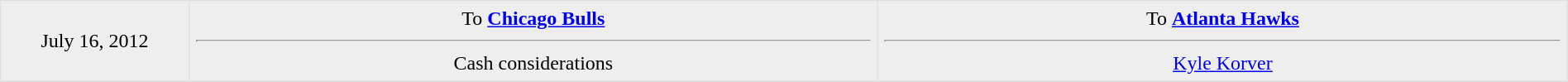<table border=1 style="border-collapse:collapse; text-align: center; width: 100%" bordercolor="#DFDFDF"  cellpadding="5">
<tr bgcolor="eeeeee">
<td style="width:12%">July 16, 2012</td>
<td style="width:44%" valign="top">To <strong><a href='#'>Chicago Bulls</a></strong><hr>Cash considerations</td>
<td style="width:44%" valign="top">To <strong><a href='#'>Atlanta Hawks</a></strong><hr><a href='#'>Kyle Korver</a></td>
</tr>
<tr>
</tr>
</table>
